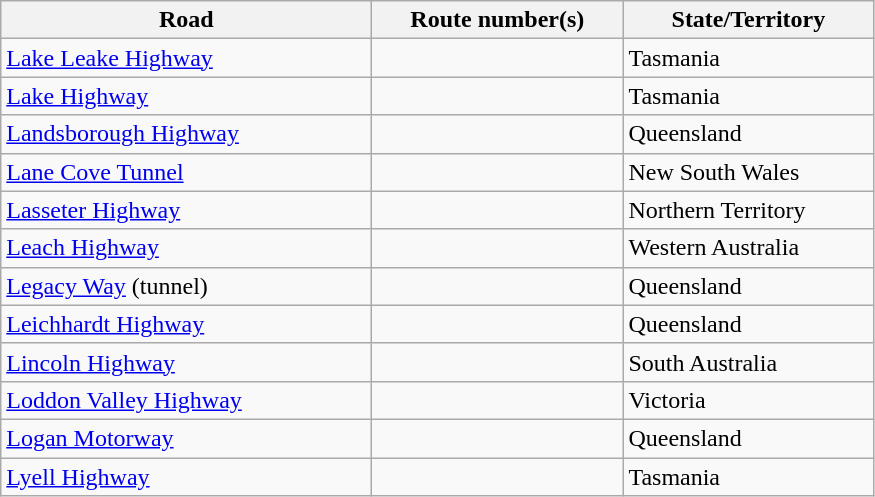<table class=wikitable>
<tr>
<th style="width:15em;">Road</th>
<th style="width:10em;">Route number(s)</th>
<th style="width:10em;">State/Territory</th>
</tr>
<tr>
<td><a href='#'>Lake Leake Highway</a></td>
<td></td>
<td>Tasmania</td>
</tr>
<tr>
<td><a href='#'>Lake Highway</a></td>
<td></td>
<td>Tasmania</td>
</tr>
<tr>
<td><a href='#'>Landsborough Highway</a></td>
<td></td>
<td>Queensland</td>
</tr>
<tr>
<td><a href='#'>Lane Cove Tunnel</a></td>
<td></td>
<td>New South Wales</td>
</tr>
<tr>
<td><a href='#'>Lasseter Highway</a></td>
<td></td>
<td>Northern Territory</td>
</tr>
<tr>
<td><a href='#'>Leach Highway</a></td>
<td></td>
<td>Western Australia</td>
</tr>
<tr>
<td><a href='#'>Legacy Way</a> (tunnel)</td>
<td></td>
<td>Queensland</td>
</tr>
<tr>
<td><a href='#'>Leichhardt Highway</a></td>
<td> </td>
<td>Queensland</td>
</tr>
<tr>
<td><a href='#'>Lincoln Highway</a></td>
<td></td>
<td>South Australia</td>
</tr>
<tr>
<td><a href='#'>Loddon Valley Highway</a></td>
<td></td>
<td>Victoria</td>
</tr>
<tr>
<td><a href='#'>Logan Motorway</a></td>
<td> </td>
<td>Queensland</td>
</tr>
<tr>
<td><a href='#'>Lyell Highway</a></td>
<td></td>
<td>Tasmania</td>
</tr>
</table>
